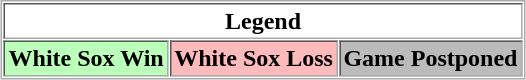<table align="center" border="1" cellpadding="2" cellspacing="1" style="border:1px solid #aaa">
<tr>
<th colspan="3">Legend</th>
</tr>
<tr>
<th bgcolor="bbffbb">White Sox Win</th>
<th bgcolor="ffbbbb">White Sox Loss</th>
<th bgcolor="bbbbbb">Game Postponed</th>
</tr>
</table>
